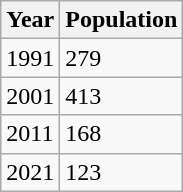<table class="wikitable">
<tr>
<th>Year</th>
<th>Population</th>
</tr>
<tr>
<td>1991</td>
<td>279</td>
</tr>
<tr>
<td>2001</td>
<td>413</td>
</tr>
<tr>
<td>2011</td>
<td>168</td>
</tr>
<tr>
<td>2021</td>
<td>123</td>
</tr>
</table>
